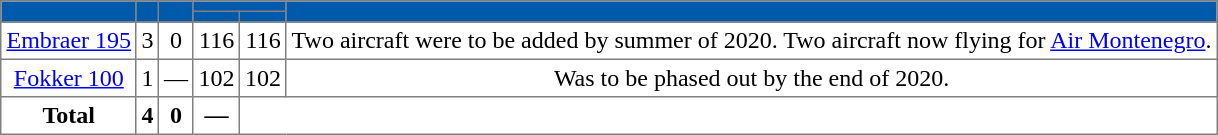<table class="toccolours" border="1" cellpadding="3" style="border-collapse:collapse; text-align:center; margin:1em auto;">
<tr style="background:#005aab;">
<th rowspan="2"></th>
<th rowspan="2"></th>
<th rowspan="2"></th>
<th colspan="2"></th>
<th rowspan="2"></th>
</tr>
<tr style="background:#005aab;">
<th><abbr></abbr></th>
<th></th>
</tr>
<tr>
</tr>
<tr>
<td><a href='#'>Embraer 195</a></td>
<td>3</td>
<td>0</td>
<td>116</td>
<td>116</td>
<td>Two aircraft were to be added by summer of 2020. Two aircraft now flying for <a href='#'>Air Montenegro</a>.</td>
</tr>
<tr>
<td><a href='#'>Fokker 100</a></td>
<td>1</td>
<td>—</td>
<td>102</td>
<td>102</td>
<td>Was to be phased out by the end of 2020.</td>
</tr>
<tr>
<th>Total</th>
<th>4</th>
<th>0</th>
<th>—</th>
<th colspan="4"></th>
</tr>
</table>
